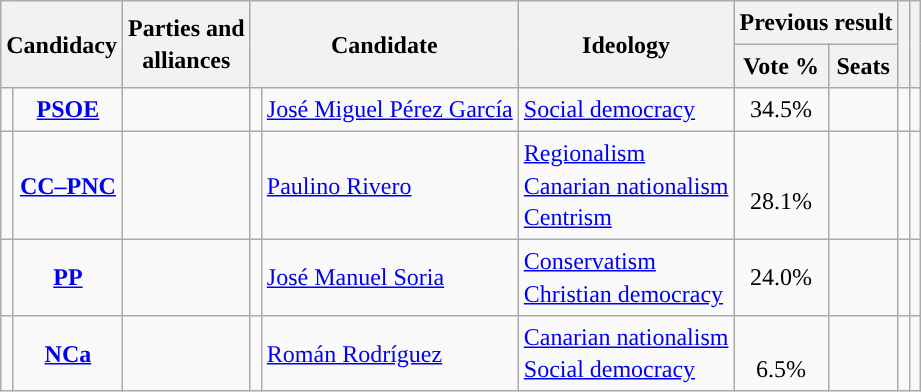<table class="wikitable" style="line-height:1.35em; text-align:left;">
<tr>
<th colspan="2" rowspan="2">Candidacy</th>
<th rowspan="2">Parties and<br>alliances</th>
<th colspan="2" rowspan="2">Candidate</th>
<th rowspan="2">Ideology</th>
<th colspan="2">Previous result</th>
<th rowspan="2"></th>
<th rowspan="2"></th>
</tr>
<tr>
<th>Vote %</th>
<th>Seats</th>
</tr>
<tr>
<td width="1" style="color:inherit;background:"></td>
<td align="center"><strong><a href='#'>PSOE</a></strong></td>
<td></td>
<td></td>
<td><a href='#'>José Miguel Pérez García</a></td>
<td><a href='#'>Social democracy</a></td>
<td align="center">34.5%</td>
<td></td>
<td></td>
<td></td>
</tr>
<tr>
<td style="color:inherit;background:"></td>
<td align="center"><strong><a href='#'>CC–PNC</a></strong></td>
<td></td>
<td></td>
<td><a href='#'>Paulino Rivero</a></td>
<td><a href='#'>Regionalism</a><br><a href='#'>Canarian nationalism</a><br><a href='#'>Centrism</a></td>
<td align="center"><br>28.1%<br></td>
<td></td>
<td></td>
<td></td>
</tr>
<tr>
<td style="color:inherit;background:"></td>
<td align="center"><strong><a href='#'>PP</a></strong></td>
<td></td>
<td></td>
<td><a href='#'>José Manuel Soria</a></td>
<td><a href='#'>Conservatism</a><br><a href='#'>Christian democracy</a></td>
<td align="center">24.0%</td>
<td></td>
<td></td>
<td></td>
</tr>
<tr>
<td style="color:inherit;background:"></td>
<td align="center"><strong><a href='#'>NCa</a></strong></td>
<td></td>
<td></td>
<td><a href='#'>Román Rodríguez</a></td>
<td><a href='#'>Canarian nationalism</a><br><a href='#'>Social democracy</a></td>
<td align="center"><br>6.5%<br></td>
<td></td>
<td></td>
<td></td>
</tr>
</table>
